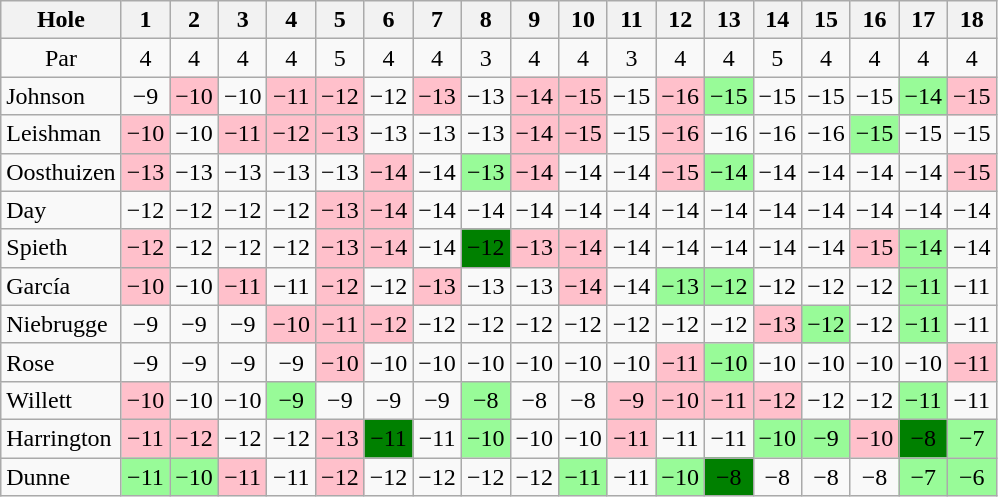<table class="wikitable" style="text-align:center">
<tr>
<th>Hole</th>
<th>1</th>
<th>2</th>
<th>3</th>
<th>4</th>
<th>5</th>
<th>6</th>
<th>7</th>
<th>8</th>
<th>9</th>
<th>10</th>
<th>11</th>
<th>12</th>
<th>13</th>
<th>14</th>
<th>15</th>
<th>16</th>
<th>17</th>
<th>18</th>
</tr>
<tr>
<td>Par</td>
<td>4</td>
<td>4</td>
<td>4</td>
<td>4</td>
<td>5</td>
<td>4</td>
<td>4</td>
<td>3</td>
<td>4</td>
<td>4</td>
<td>3</td>
<td>4</td>
<td>4</td>
<td>5</td>
<td>4</td>
<td>4</td>
<td>4</td>
<td>4</td>
</tr>
<tr>
<td align=left> Johnson</td>
<td>−9</td>
<td style="background: Pink;">−10</td>
<td>−10</td>
<td style="background: Pink;">−11</td>
<td style="background: Pink;">−12</td>
<td>−12</td>
<td style="background: Pink;">−13</td>
<td>−13</td>
<td style="background: Pink;">−14</td>
<td style="background: Pink;">−15</td>
<td>−15</td>
<td style="background: Pink;">−16</td>
<td style="background: PaleGreen;">−15</td>
<td>−15</td>
<td>−15</td>
<td>−15</td>
<td style="background: PaleGreen;">−14</td>
<td style="background: Pink;">−15</td>
</tr>
<tr>
<td align=left> Leishman</td>
<td style="background: Pink;">−10</td>
<td>−10</td>
<td style="background: Pink;">−11</td>
<td style="background: Pink;">−12</td>
<td style="background: Pink;">−13</td>
<td>−13</td>
<td>−13</td>
<td>−13</td>
<td style="background: Pink;">−14</td>
<td style="background: Pink;">−15</td>
<td>−15</td>
<td style="background: Pink;">−16</td>
<td>−16</td>
<td>−16</td>
<td>−16</td>
<td style="background: PaleGreen;">−15</td>
<td>−15</td>
<td>−15</td>
</tr>
<tr>
<td align=left> Oosthuizen</td>
<td style="background: Pink;">−13</td>
<td>−13</td>
<td>−13</td>
<td>−13</td>
<td>−13</td>
<td style="background: Pink;">−14</td>
<td>−14</td>
<td style="background: PaleGreen;">−13</td>
<td style="background: Pink;">−14</td>
<td>−14</td>
<td>−14</td>
<td style="background: Pink;">−15</td>
<td style="background: PaleGreen;">−14</td>
<td>−14</td>
<td>−14</td>
<td>−14</td>
<td>−14</td>
<td style="background: Pink;">−15</td>
</tr>
<tr>
<td align=left> Day</td>
<td>−12</td>
<td>−12</td>
<td>−12</td>
<td>−12</td>
<td style="background: Pink;">−13</td>
<td style="background: Pink;">−14</td>
<td>−14</td>
<td>−14</td>
<td>−14</td>
<td>−14</td>
<td>−14</td>
<td>−14</td>
<td>−14</td>
<td>−14</td>
<td>−14</td>
<td>−14</td>
<td>−14</td>
<td>−14</td>
</tr>
<tr>
<td align=left> Spieth</td>
<td style="background: Pink;">−12</td>
<td>−12</td>
<td>−12</td>
<td>−12</td>
<td style="background: Pink;">−13</td>
<td style="background: Pink;">−14</td>
<td>−14</td>
<td style="background: Green;">−12</td>
<td style="background: Pink;">−13</td>
<td style="background: Pink;">−14</td>
<td>−14</td>
<td>−14</td>
<td>−14</td>
<td>−14</td>
<td>−14</td>
<td style="background: Pink;">−15</td>
<td style="background: PaleGreen;">−14</td>
<td>−14</td>
</tr>
<tr>
<td align=left> García</td>
<td style="background: Pink;">−10</td>
<td>−10</td>
<td style="background: Pink;">−11</td>
<td>−11</td>
<td style="background: Pink;">−12</td>
<td>−12</td>
<td style="background: Pink;">−13</td>
<td>−13</td>
<td>−13</td>
<td style="background: Pink;">−14</td>
<td>−14</td>
<td style="background: PaleGreen;">−13</td>
<td style="background: PaleGreen;">−12</td>
<td>−12</td>
<td>−12</td>
<td>−12</td>
<td style="background: PaleGreen;">−11</td>
<td>−11</td>
</tr>
<tr>
<td align=left> Niebrugge</td>
<td>−9</td>
<td>−9</td>
<td>−9</td>
<td style="background: Pink;">−10</td>
<td style="background: Pink;">−11</td>
<td style="background: Pink;">−12</td>
<td>−12</td>
<td>−12</td>
<td>−12</td>
<td>−12</td>
<td>−12</td>
<td>−12</td>
<td>−12</td>
<td style="background: Pink;">−13</td>
<td style="background: PaleGreen;">−12</td>
<td>−12</td>
<td style="background: PaleGreen;">−11</td>
<td>−11</td>
</tr>
<tr>
<td align=left> Rose</td>
<td>−9</td>
<td>−9</td>
<td>−9</td>
<td>−9</td>
<td style="background: Pink;">−10</td>
<td>−10</td>
<td>−10</td>
<td>−10</td>
<td>−10</td>
<td>−10</td>
<td>−10</td>
<td style="background: Pink;">−11</td>
<td style="background: PaleGreen;">−10</td>
<td>−10</td>
<td>−10</td>
<td>−10</td>
<td>−10</td>
<td style="background: Pink;">−11</td>
</tr>
<tr>
<td align=left> Willett</td>
<td style="background: Pink;">−10</td>
<td>−10</td>
<td>−10</td>
<td style="background: PaleGreen;">−9</td>
<td>−9</td>
<td>−9</td>
<td>−9</td>
<td style="background: PaleGreen;">−8</td>
<td>−8</td>
<td>−8</td>
<td style="background: Pink;">−9</td>
<td style="background: Pink;">−10</td>
<td style="background: Pink;">−11</td>
<td style="background: Pink;">−12</td>
<td>−12</td>
<td>−12</td>
<td style="background: PaleGreen;">−11</td>
<td>−11</td>
</tr>
<tr>
<td align=left> Harrington</td>
<td style="background: Pink;">−11</td>
<td style="background: Pink;">−12</td>
<td>−12</td>
<td>−12</td>
<td style="background: Pink;">−13</td>
<td style="background: Green;">−11</td>
<td>−11</td>
<td style="background: PaleGreen;">−10</td>
<td>−10</td>
<td>−10</td>
<td style="background: Pink;">−11</td>
<td>−11</td>
<td>−11</td>
<td style="background: PaleGreen;">−10</td>
<td style="background: PaleGreen;">−9</td>
<td style="background: Pink;">−10</td>
<td style="background: Green;">−8</td>
<td style="background: PaleGreen;">−7</td>
</tr>
<tr>
<td align=left> Dunne</td>
<td style="background: PaleGreen;">−11</td>
<td style="background: PaleGreen;">−10</td>
<td style="background: Pink;">−11</td>
<td>−11</td>
<td style="background: Pink;">−12</td>
<td>−12</td>
<td>−12</td>
<td>−12</td>
<td>−12</td>
<td style="background: PaleGreen;">−11</td>
<td>−11</td>
<td style="background: PaleGreen;">−10</td>
<td style="background: Green;">−8</td>
<td>−8</td>
<td>−8</td>
<td>−8</td>
<td style="background: PaleGreen;">−7</td>
<td style="background: PaleGreen;">−6</td>
</tr>
</table>
